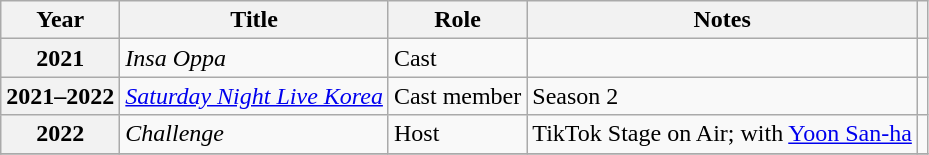<table class="wikitable sortable plainrowheaders">
<tr>
<th scope="col">Year</th>
<th scope="col">Title</th>
<th scope="col">Role</th>
<th scope="col">Notes</th>
<th scope="col" class="unsortable"></th>
</tr>
<tr>
<th scope="row">2021</th>
<td><em>Insa Oppa</em></td>
<td>Cast</td>
<td></td>
<td></td>
</tr>
<tr>
<th scope="row">2021–2022</th>
<td><em><a href='#'>Saturday Night Live Korea</a></em></td>
<td>Cast member</td>
<td>Season 2</td>
<td></td>
</tr>
<tr>
<th scope="row">2022</th>
<td><em>Challenge</em></td>
<td>Host</td>
<td>TikTok Stage on Air; with <a href='#'>Yoon San-ha</a></td>
<td></td>
</tr>
<tr>
</tr>
</table>
